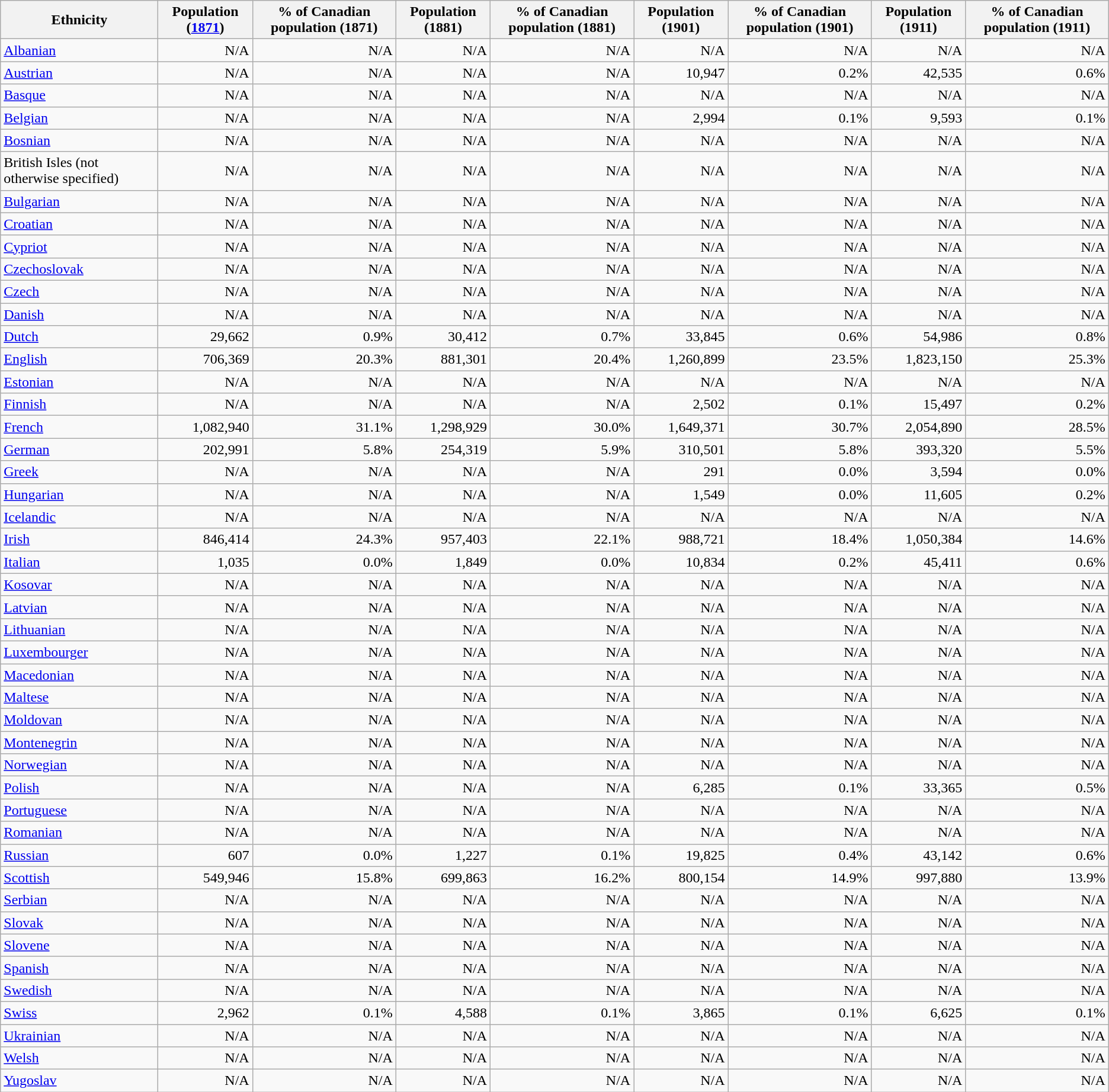<table class="sort wikitable sortable" font-size:90%;">
<tr>
<th>Ethnicity</th>
<th>Population (<a href='#'>1871</a>)</th>
<th>% of Canadian population (1871)</th>
<th>Population (1881)</th>
<th>% of Canadian population (1881)</th>
<th>Population (1901)</th>
<th>% of Canadian population (1901)</th>
<th>Population (1911)</th>
<th>% of Canadian population (1911)</th>
</tr>
<tr>
<td><a href='#'>Albanian</a></td>
<td align="right">N/A</td>
<td align="right">N/A</td>
<td align="right">N/A</td>
<td align="right">N/A</td>
<td align="right">N/A</td>
<td align="right">N/A</td>
<td align="right">N/A</td>
<td align="right">N/A</td>
</tr>
<tr>
<td><a href='#'>Austrian</a></td>
<td align="right">N/A</td>
<td align="right">N/A</td>
<td align="right">N/A</td>
<td align="right">N/A</td>
<td align="right">10,947</td>
<td align="right">0.2%</td>
<td align="right">42,535</td>
<td align="right">0.6%</td>
</tr>
<tr>
<td><a href='#'>Basque</a></td>
<td align="right">N/A</td>
<td align="right">N/A</td>
<td align="right">N/A</td>
<td align="right">N/A</td>
<td align="right">N/A</td>
<td align="right">N/A</td>
<td align="right">N/A</td>
<td align="right">N/A</td>
</tr>
<tr>
<td><a href='#'>Belgian</a></td>
<td align="right">N/A</td>
<td align="right">N/A</td>
<td align="right">N/A</td>
<td align="right">N/A</td>
<td align="right">2,994</td>
<td align="right">0.1%</td>
<td align="right">9,593</td>
<td align="right">0.1%</td>
</tr>
<tr>
<td><a href='#'>Bosnian</a></td>
<td align="right">N/A</td>
<td align="right">N/A</td>
<td align="right">N/A</td>
<td align="right">N/A</td>
<td align="right">N/A</td>
<td align="right">N/A</td>
<td align="right">N/A</td>
<td align="right">N/A</td>
</tr>
<tr>
<td>British Isles (not otherwise specified)</td>
<td align="right">N/A</td>
<td align="right">N/A</td>
<td align="right">N/A</td>
<td align="right">N/A</td>
<td align="right">N/A</td>
<td align="right">N/A</td>
<td align="right">N/A</td>
<td align="right">N/A</td>
</tr>
<tr>
<td><a href='#'>Bulgarian</a></td>
<td align="right">N/A</td>
<td align="right">N/A</td>
<td align="right">N/A</td>
<td align="right">N/A</td>
<td align="right">N/A</td>
<td align="right">N/A</td>
<td align="right">N/A</td>
<td align="right">N/A</td>
</tr>
<tr>
<td><a href='#'>Croatian</a></td>
<td align="right">N/A</td>
<td align="right">N/A</td>
<td align="right">N/A</td>
<td align="right">N/A</td>
<td align="right">N/A</td>
<td align="right">N/A</td>
<td align="right">N/A</td>
<td align="right">N/A</td>
</tr>
<tr>
<td><a href='#'>Cypriot</a></td>
<td align="right">N/A</td>
<td align="right">N/A</td>
<td align="right">N/A</td>
<td align="right">N/A</td>
<td align="right">N/A</td>
<td align="right">N/A</td>
<td align="right">N/A</td>
<td align="right">N/A</td>
</tr>
<tr>
<td><a href='#'>Czechoslovak</a></td>
<td align="right">N/A</td>
<td align="right">N/A</td>
<td align="right">N/A</td>
<td align="right">N/A</td>
<td align="right">N/A</td>
<td align="right">N/A</td>
<td align="right">N/A</td>
<td align="right">N/A</td>
</tr>
<tr>
<td><a href='#'>Czech</a></td>
<td align="right">N/A</td>
<td align="right">N/A</td>
<td align="right">N/A</td>
<td align="right">N/A</td>
<td align="right">N/A</td>
<td align="right">N/A</td>
<td align="right">N/A</td>
<td align="right">N/A</td>
</tr>
<tr>
<td><a href='#'>Danish</a></td>
<td align="right">N/A</td>
<td align="right">N/A</td>
<td align="right">N/A</td>
<td align="right">N/A</td>
<td align="right">N/A</td>
<td align="right">N/A</td>
<td align="right">N/A</td>
<td align="right">N/A</td>
</tr>
<tr>
<td><a href='#'>Dutch</a></td>
<td align="right">29,662</td>
<td align="right">0.9%</td>
<td align="right">30,412</td>
<td align="right">0.7%</td>
<td align="right">33,845</td>
<td align="right">0.6%</td>
<td align="right">54,986</td>
<td align="right">0.8%</td>
</tr>
<tr>
<td><a href='#'>English</a></td>
<td align="right">706,369</td>
<td align="right">20.3%</td>
<td align="right">881,301</td>
<td align="right">20.4%</td>
<td align="right">1,260,899</td>
<td align="right">23.5%</td>
<td align="right">1,823,150</td>
<td align="right">25.3%</td>
</tr>
<tr>
<td><a href='#'>Estonian</a></td>
<td align="right">N/A</td>
<td align="right">N/A</td>
<td align="right">N/A</td>
<td align="right">N/A</td>
<td align="right">N/A</td>
<td align="right">N/A</td>
<td align="right">N/A</td>
<td align="right">N/A</td>
</tr>
<tr>
<td><a href='#'>Finnish</a></td>
<td align="right">N/A</td>
<td align="right">N/A</td>
<td align="right">N/A</td>
<td align="right">N/A</td>
<td align="right">2,502</td>
<td align="right">0.1%</td>
<td align="right">15,497</td>
<td align="right">0.2%</td>
</tr>
<tr>
<td><a href='#'>French</a></td>
<td align="right">1,082,940</td>
<td align="right">31.1%</td>
<td align="right">1,298,929</td>
<td align="right">30.0%</td>
<td align="right">1,649,371</td>
<td align="right">30.7%</td>
<td align="right">2,054,890</td>
<td align="right">28.5%</td>
</tr>
<tr>
<td><a href='#'>German</a></td>
<td align="right">202,991</td>
<td align="right">5.8%</td>
<td align="right">254,319</td>
<td align="right">5.9%</td>
<td align="right">310,501</td>
<td align="right">5.8%</td>
<td align="right">393,320</td>
<td align="right">5.5%</td>
</tr>
<tr>
<td><a href='#'>Greek</a></td>
<td align="right">N/A</td>
<td align="right">N/A</td>
<td align="right">N/A</td>
<td align="right">N/A</td>
<td align="right">291</td>
<td align="right">0.0%</td>
<td align="right">3,594</td>
<td align="right">0.0%</td>
</tr>
<tr>
<td><a href='#'>Hungarian</a></td>
<td align="right">N/A</td>
<td align="right">N/A</td>
<td align="right">N/A</td>
<td align="right">N/A</td>
<td align="right">1,549</td>
<td align="right">0.0%</td>
<td align="right">11,605</td>
<td align="right">0.2%</td>
</tr>
<tr>
<td><a href='#'>Icelandic</a></td>
<td align="right">N/A</td>
<td align="right">N/A</td>
<td align="right">N/A</td>
<td align="right">N/A</td>
<td align="right">N/A</td>
<td align="right">N/A</td>
<td align="right">N/A</td>
<td align="right">N/A</td>
</tr>
<tr>
<td><a href='#'>Irish</a></td>
<td align="right">846,414</td>
<td align="right">24.3%</td>
<td align="right">957,403</td>
<td align="right">22.1%</td>
<td align="right">988,721</td>
<td align="right">18.4%</td>
<td align="right">1,050,384</td>
<td align="right">14.6%</td>
</tr>
<tr>
<td><a href='#'>Italian</a></td>
<td align="right">1,035</td>
<td align="right">0.0%</td>
<td align="right">1,849</td>
<td align="right">0.0%</td>
<td align="right">10,834</td>
<td align="right">0.2%</td>
<td align="right">45,411</td>
<td align="right">0.6%</td>
</tr>
<tr>
<td><a href='#'>Kosovar</a></td>
<td align="right">N/A</td>
<td align="right">N/A</td>
<td align="right">N/A</td>
<td align="right">N/A</td>
<td align="right">N/A</td>
<td align="right">N/A</td>
<td align="right">N/A</td>
<td align="right">N/A</td>
</tr>
<tr>
<td><a href='#'>Latvian</a></td>
<td align="right">N/A</td>
<td align="right">N/A</td>
<td align="right">N/A</td>
<td align="right">N/A</td>
<td align="right">N/A</td>
<td align="right">N/A</td>
<td align="right">N/A</td>
<td align="right">N/A</td>
</tr>
<tr>
<td><a href='#'>Lithuanian</a></td>
<td align="right">N/A</td>
<td align="right">N/A</td>
<td align="right">N/A</td>
<td align="right">N/A</td>
<td align="right">N/A</td>
<td align="right">N/A</td>
<td align="right">N/A</td>
<td align="right">N/A</td>
</tr>
<tr>
<td><a href='#'>Luxembourger</a></td>
<td align="right">N/A</td>
<td align="right">N/A</td>
<td align="right">N/A</td>
<td align="right">N/A</td>
<td align="right">N/A</td>
<td align="right">N/A</td>
<td align="right">N/A</td>
<td align="right">N/A</td>
</tr>
<tr>
<td><a href='#'>Macedonian</a></td>
<td align="right">N/A</td>
<td align="right">N/A</td>
<td align="right">N/A</td>
<td align="right">N/A</td>
<td align="right">N/A</td>
<td align="right">N/A</td>
<td align="right">N/A</td>
<td align="right">N/A</td>
</tr>
<tr>
<td><a href='#'>Maltese</a></td>
<td align="right">N/A</td>
<td align="right">N/A</td>
<td align="right">N/A</td>
<td align="right">N/A</td>
<td align="right">N/A</td>
<td align="right">N/A</td>
<td align="right">N/A</td>
<td align="right">N/A</td>
</tr>
<tr>
<td><a href='#'>Moldovan</a></td>
<td align="right">N/A</td>
<td align="right">N/A</td>
<td align="right">N/A</td>
<td align="right">N/A</td>
<td align="right">N/A</td>
<td align="right">N/A</td>
<td align="right">N/A</td>
<td align="right">N/A</td>
</tr>
<tr>
<td><a href='#'>Montenegrin</a></td>
<td align="right">N/A</td>
<td align="right">N/A</td>
<td align="right">N/A</td>
<td align="right">N/A</td>
<td align="right">N/A</td>
<td align="right">N/A</td>
<td align="right">N/A</td>
<td align="right">N/A</td>
</tr>
<tr>
<td><a href='#'>Norwegian</a></td>
<td align="right">N/A</td>
<td align="right">N/A</td>
<td align="right">N/A</td>
<td align="right">N/A</td>
<td align="right">N/A</td>
<td align="right">N/A</td>
<td align="right">N/A</td>
<td align="right">N/A</td>
</tr>
<tr>
<td><a href='#'>Polish</a></td>
<td align="right">N/A</td>
<td align="right">N/A</td>
<td align="right">N/A</td>
<td align="right">N/A</td>
<td align="right">6,285</td>
<td align="right">0.1%</td>
<td align="right">33,365</td>
<td align="right">0.5%</td>
</tr>
<tr>
<td><a href='#'>Portuguese</a></td>
<td align="right">N/A</td>
<td align="right">N/A</td>
<td align="right">N/A</td>
<td align="right">N/A</td>
<td align="right">N/A</td>
<td align="right">N/A</td>
<td align="right">N/A</td>
<td align="right">N/A</td>
</tr>
<tr>
<td><a href='#'>Romanian</a></td>
<td align="right">N/A</td>
<td align="right">N/A</td>
<td align="right">N/A</td>
<td align="right">N/A</td>
<td align="right">N/A</td>
<td align="right">N/A</td>
<td align="right">N/A</td>
<td align="right">N/A</td>
</tr>
<tr>
<td><a href='#'>Russian</a></td>
<td align="right">607</td>
<td align="right">0.0%</td>
<td align="right">1,227</td>
<td align="right">0.1%</td>
<td align="right">19,825</td>
<td align="right">0.4%</td>
<td align="right">43,142</td>
<td align="right">0.6%</td>
</tr>
<tr>
<td><a href='#'>Scottish</a></td>
<td align="right">549,946</td>
<td align="right">15.8%</td>
<td align="right">699,863</td>
<td align="right">16.2%</td>
<td align="right">800,154</td>
<td align="right">14.9%</td>
<td align="right">997,880</td>
<td align="right">13.9%</td>
</tr>
<tr>
<td><a href='#'>Serbian</a></td>
<td align="right">N/A</td>
<td align="right">N/A</td>
<td align="right">N/A</td>
<td align="right">N/A</td>
<td align="right">N/A</td>
<td align="right">N/A</td>
<td align="right">N/A</td>
<td align="right">N/A</td>
</tr>
<tr>
<td><a href='#'>Slovak</a></td>
<td align="right">N/A</td>
<td align="right">N/A</td>
<td align="right">N/A</td>
<td align="right">N/A</td>
<td align="right">N/A</td>
<td align="right">N/A</td>
<td align="right">N/A</td>
<td align="right">N/A</td>
</tr>
<tr>
<td><a href='#'>Slovene</a></td>
<td align="right">N/A</td>
<td align="right">N/A</td>
<td align="right">N/A</td>
<td align="right">N/A</td>
<td align="right">N/A</td>
<td align="right">N/A</td>
<td align="right">N/A</td>
<td align="right">N/A</td>
</tr>
<tr>
<td><a href='#'>Spanish</a></td>
<td align="right">N/A</td>
<td align="right">N/A</td>
<td align="right">N/A</td>
<td align="right">N/A</td>
<td align="right">N/A</td>
<td align="right">N/A</td>
<td align="right">N/A</td>
<td align="right">N/A</td>
</tr>
<tr>
<td><a href='#'>Swedish</a></td>
<td align="right">N/A</td>
<td align="right">N/A</td>
<td align="right">N/A</td>
<td align="right">N/A</td>
<td align="right">N/A</td>
<td align="right">N/A</td>
<td align="right">N/A</td>
<td align="right">N/A</td>
</tr>
<tr>
<td><a href='#'>Swiss</a></td>
<td align="right">2,962</td>
<td align="right">0.1%</td>
<td align="right">4,588</td>
<td align="right">0.1%</td>
<td align="right">3,865</td>
<td align="right">0.1%</td>
<td align="right">6,625</td>
<td align="right">0.1%</td>
</tr>
<tr>
<td><a href='#'>Ukrainian</a></td>
<td align="right">N/A</td>
<td align="right">N/A</td>
<td align="right">N/A</td>
<td align="right">N/A</td>
<td align="right">N/A</td>
<td align="right">N/A</td>
<td align="right">N/A</td>
<td align="right">N/A</td>
</tr>
<tr>
<td><a href='#'>Welsh</a></td>
<td align="right">N/A</td>
<td align="right">N/A</td>
<td align="right">N/A</td>
<td align="right">N/A</td>
<td align="right">N/A</td>
<td align="right">N/A</td>
<td align="right">N/A</td>
<td align="right">N/A</td>
</tr>
<tr>
<td><a href='#'>Yugoslav</a></td>
<td align="right">N/A</td>
<td align="right">N/A</td>
<td align="right">N/A</td>
<td align="right">N/A</td>
<td align="right">N/A</td>
<td align="right">N/A</td>
<td align="right">N/A</td>
<td align="right">N/A</td>
</tr>
</table>
